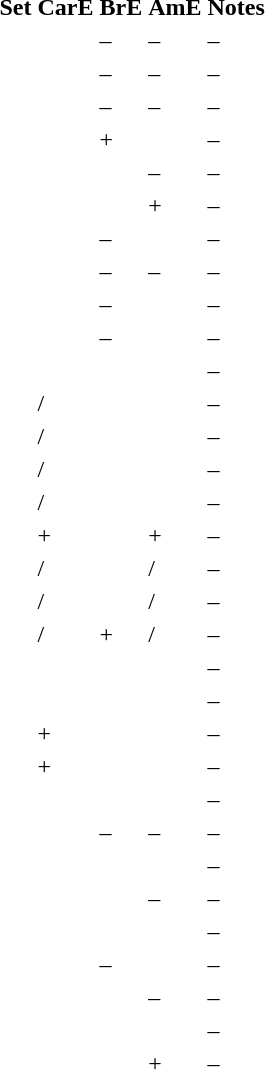<table class="sortable">
<tr>
<th>Set</th>
<th>CarE</th>
<th>BrE</th>
<th>AmE</th>
<th>Notes</th>
</tr>
<tr>
<td></td>
<td></td>
<td>–</td>
<td>–</td>
<td>–</td>
</tr>
<tr>
<td></td>
<td></td>
<td>–</td>
<td>–</td>
<td>–</td>
</tr>
<tr>
<td></td>
<td></td>
<td>–</td>
<td>–</td>
<td>–</td>
</tr>
<tr>
<td></td>
<td></td>
<td> + </td>
<td></td>
<td>–</td>
</tr>
<tr>
<td></td>
<td></td>
<td></td>
<td>–</td>
<td>–</td>
</tr>
<tr>
<td></td>
<td></td>
<td></td>
<td> + </td>
<td>–</td>
</tr>
<tr>
<td></td>
<td></td>
<td>–</td>
<td></td>
<td>–</td>
</tr>
<tr>
<td></td>
<td></td>
<td>–</td>
<td>–</td>
<td>–</td>
</tr>
<tr>
<td></td>
<td></td>
<td>–</td>
<td></td>
<td>–</td>
</tr>
<tr>
<td></td>
<td></td>
<td>–</td>
<td></td>
<td>–</td>
</tr>
<tr>
<td></td>
<td></td>
<td></td>
<td></td>
<td>–</td>
</tr>
<tr>
<td></td>
<td> / </td>
<td></td>
<td></td>
<td>–</td>
</tr>
<tr>
<td></td>
<td> / </td>
<td></td>
<td></td>
<td>–</td>
</tr>
<tr>
<td></td>
<td> / </td>
<td></td>
<td></td>
<td>–</td>
</tr>
<tr>
<td></td>
<td> / </td>
<td></td>
<td></td>
<td>–</td>
</tr>
<tr>
<td></td>
<td> + </td>
<td></td>
<td> + </td>
<td>–</td>
</tr>
<tr>
<td></td>
<td> / </td>
<td></td>
<td> / </td>
<td>–</td>
</tr>
<tr>
<td></td>
<td> / </td>
<td></td>
<td> / </td>
<td>–</td>
</tr>
<tr>
<td></td>
<td> / </td>
<td> + </td>
<td> / </td>
<td>–</td>
</tr>
<tr>
<td></td>
<td></td>
<td></td>
<td></td>
<td>–</td>
</tr>
<tr>
<td></td>
<td></td>
<td></td>
<td></td>
<td>–</td>
</tr>
<tr>
<td></td>
<td> + </td>
<td></td>
<td></td>
<td>–</td>
</tr>
<tr>
<td></td>
<td> + </td>
<td></td>
<td></td>
<td>–</td>
</tr>
<tr>
<td></td>
<td></td>
<td></td>
<td></td>
<td>–</td>
</tr>
<tr>
<td></td>
<td></td>
<td>–</td>
<td>–</td>
<td>–</td>
</tr>
<tr>
<td></td>
<td></td>
<td></td>
<td></td>
<td>–</td>
</tr>
<tr>
<td></td>
<td></td>
<td></td>
<td>–</td>
<td>–</td>
</tr>
<tr>
<td></td>
<td></td>
<td></td>
<td></td>
<td>–</td>
</tr>
<tr>
<td></td>
<td></td>
<td>–</td>
<td></td>
<td>–</td>
</tr>
<tr>
<td></td>
<td></td>
<td></td>
<td>–</td>
<td>–</td>
</tr>
<tr>
<td></td>
<td></td>
<td></td>
<td></td>
<td>–</td>
</tr>
<tr>
<td></td>
<td></td>
<td></td>
<td> + </td>
<td>–</td>
</tr>
</table>
